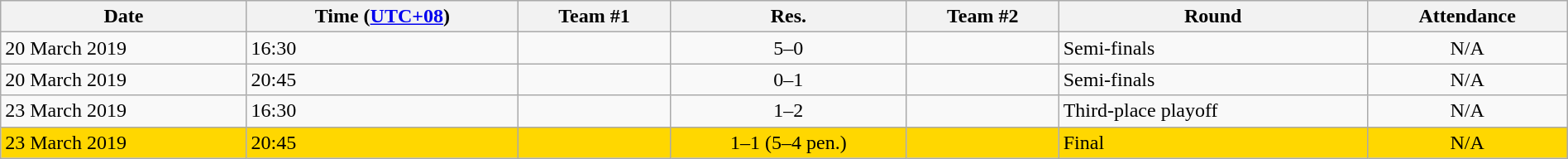<table class="wikitable" style="text-align:left; width:100%;">
<tr>
<th>Date</th>
<th>Time (<a href='#'>UTC+08</a>)</th>
<th>Team #1</th>
<th>Res.</th>
<th>Team #2</th>
<th>Round</th>
<th>Attendance</th>
</tr>
<tr>
<td>20 March 2019</td>
<td>16:30</td>
<td><strong></strong></td>
<td style="text-align:center;">5–0</td>
<td></td>
<td>Semi-finals</td>
<td style="text-align:center;">N/A</td>
</tr>
<tr>
<td>20 March 2019</td>
<td>20:45</td>
<td></td>
<td style="text-align:center;">0–1</td>
<td><strong></strong></td>
<td>Semi-finals</td>
<td style="text-align:center;">N/A</td>
</tr>
<tr>
<td>23 March 2019</td>
<td>16:30</td>
<td></td>
<td style="text-align:center;">1–2</td>
<td><strong></strong></td>
<td>Third-place playoff</td>
<td style="text-align:center;">N/A</td>
</tr>
<tr bgcolor=gold>
<td>23 March 2019</td>
<td>20:45</td>
<td><strong></strong></td>
<td style="text-align:center;">1–1 (5–4 pen.)</td>
<td></td>
<td>Final</td>
<td style="text-align:center;">N/A</td>
</tr>
</table>
